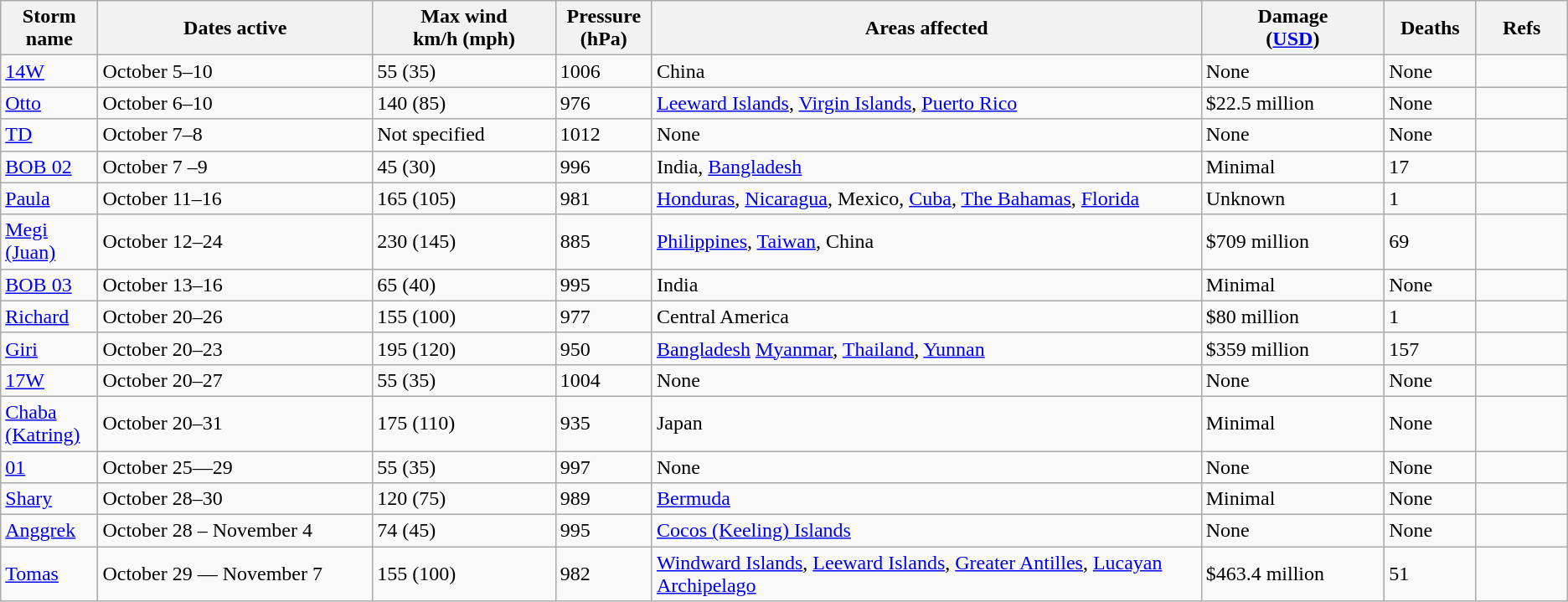<table class="wikitable sortable">
<tr>
<th width="5%">Storm name</th>
<th width="15%">Dates active</th>
<th width="10%">Max wind<br>km/h (mph)</th>
<th width="5%">Pressure<br>(hPa)</th>
<th width="30%">Areas affected</th>
<th width="10%">Damage<br>(<a href='#'>USD</a>)</th>
<th width="5%">Deaths</th>
<th width="5%">Refs</th>
</tr>
<tr>
<td><a href='#'>14W</a></td>
<td>October 5–10</td>
<td>55 (35)</td>
<td>1006</td>
<td>China</td>
<td>None</td>
<td>None</td>
<td></td>
</tr>
<tr>
<td><a href='#'>Otto</a></td>
<td>October 6–10</td>
<td>140 (85)</td>
<td>976</td>
<td><a href='#'>Leeward Islands</a>, <a href='#'>Virgin Islands</a>, <a href='#'>Puerto Rico</a></td>
<td>$22.5 million</td>
<td>None</td>
<td></td>
</tr>
<tr>
<td><a href='#'>TD</a></td>
<td>October 7–8</td>
<td>Not specified</td>
<td>1012</td>
<td>None</td>
<td>None</td>
<td>None</td>
<td></td>
</tr>
<tr>
<td><a href='#'>BOB 02</a></td>
<td>October 7 –9</td>
<td>45 (30)</td>
<td>996</td>
<td>India, <a href='#'>Bangladesh</a></td>
<td>Minimal</td>
<td>17</td>
<td></td>
</tr>
<tr>
<td><a href='#'>Paula</a></td>
<td>October 11–16</td>
<td>165 (105)</td>
<td>981</td>
<td><a href='#'>Honduras</a>, <a href='#'>Nicaragua</a>, Mexico, <a href='#'>Cuba</a>, <a href='#'>The Bahamas</a>, <a href='#'>Florida</a></td>
<td>Unknown</td>
<td>1</td>
<td></td>
</tr>
<tr>
<td><a href='#'>Megi (Juan)</a></td>
<td>October 12–24</td>
<td>230 (145)</td>
<td>885</td>
<td><a href='#'>Philippines</a>, <a href='#'>Taiwan</a>, China</td>
<td>$709 million</td>
<td>69</td>
<td></td>
</tr>
<tr>
<td><a href='#'>BOB 03</a></td>
<td>October 13–16</td>
<td>65 (40)</td>
<td>995</td>
<td>India</td>
<td>Minimal</td>
<td>None</td>
<td></td>
</tr>
<tr>
<td><a href='#'>Richard</a></td>
<td>October 20–26</td>
<td>155 (100)</td>
<td>977</td>
<td>Central America</td>
<td>$80 million</td>
<td>1</td>
<td></td>
</tr>
<tr>
<td><a href='#'>Giri</a></td>
<td>October 20–23</td>
<td>195 (120)</td>
<td>950</td>
<td><a href='#'>Bangladesh</a> <a href='#'>Myanmar</a>, <a href='#'>Thailand</a>, <a href='#'>Yunnan</a></td>
<td>$359 million</td>
<td>157</td>
<td></td>
</tr>
<tr>
<td><a href='#'>17W</a></td>
<td>October 20–27</td>
<td>55 (35)</td>
<td>1004</td>
<td>None</td>
<td>None</td>
<td>None</td>
<td></td>
</tr>
<tr>
<td><a href='#'>Chaba (Katring)</a></td>
<td>October 20–31</td>
<td>175 (110)</td>
<td>935</td>
<td>Japan</td>
<td>Minimal</td>
<td>None</td>
<td></td>
</tr>
<tr>
<td><a href='#'>01</a></td>
<td>October 25—29</td>
<td>55 (35)</td>
<td>997</td>
<td>None</td>
<td>None</td>
<td>None</td>
<td></td>
</tr>
<tr>
<td><a href='#'>Shary</a></td>
<td>October 28–30</td>
<td>120 (75)</td>
<td>989</td>
<td><a href='#'>Bermuda</a></td>
<td>Minimal</td>
<td>None</td>
<td></td>
</tr>
<tr>
<td><a href='#'>Anggrek</a></td>
<td>October 28 – November 4</td>
<td>74 (45)</td>
<td>995</td>
<td><a href='#'>Cocos (Keeling) Islands</a></td>
<td>None</td>
<td>None</td>
<td></td>
</tr>
<tr>
<td><a href='#'>Tomas</a></td>
<td>October 29 — November 7</td>
<td>155 (100)</td>
<td>982</td>
<td><a href='#'>Windward Islands</a>, <a href='#'>Leeward Islands</a>, <a href='#'>Greater Antilles</a>, <a href='#'>Lucayan Archipelago</a></td>
<td>$463.4 million</td>
<td>51</td>
<td></td>
</tr>
</table>
